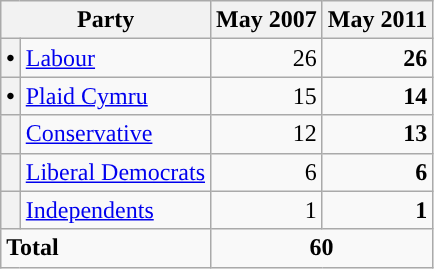<table class="wikitable">
<tr>
<th colspan=2>Party</th>
<th>May 2007</th>
<th>May 2011</th>
</tr>
<tr>
<th style="background-color: "><span>•</span></th>
<td><a href='#'>Labour</a></td>
<td align="right">26</td>
<td align="right"><strong>26</strong></td>
</tr>
<tr>
<th style="background-color: "><span>•</span></th>
<td><a href='#'>Plaid Cymru</a></td>
<td align="right">15</td>
<td align="right"><strong>14</strong></td>
</tr>
<tr>
<th style="background-color: "></th>
<td><a href='#'>Conservative</a></td>
<td align="right">12</td>
<td align="right"><strong>13</strong></td>
</tr>
<tr>
<th style="background-color: "></th>
<td><a href='#'>Liberal Democrats</a></td>
<td align="right">6</td>
<td align="right"><strong>6</strong></td>
</tr>
<tr>
<th style="background-color: "></th>
<td><a href='#'>Independents</a></td>
<td align="right">1</td>
<td align="right"><strong>1</strong></td>
</tr>
<tr>
<td colspan="2"><strong>Total</strong></td>
<td colspan="2" align="center"><strong>60</strong></td>
</tr>
</table>
